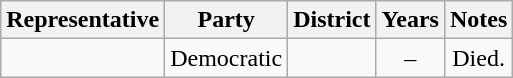<table class="wikitable sortable" style="text-align:center">
<tr valign=bottom>
<th>Representative</th>
<th>Party</th>
<th>District</th>
<th>Years</th>
<th>Notes</th>
</tr>
<tr>
<td align=left></td>
<td>Democratic</td>
<td></td>
<td nowrap> –<br></td>
<td>Died.</td>
</tr>
</table>
